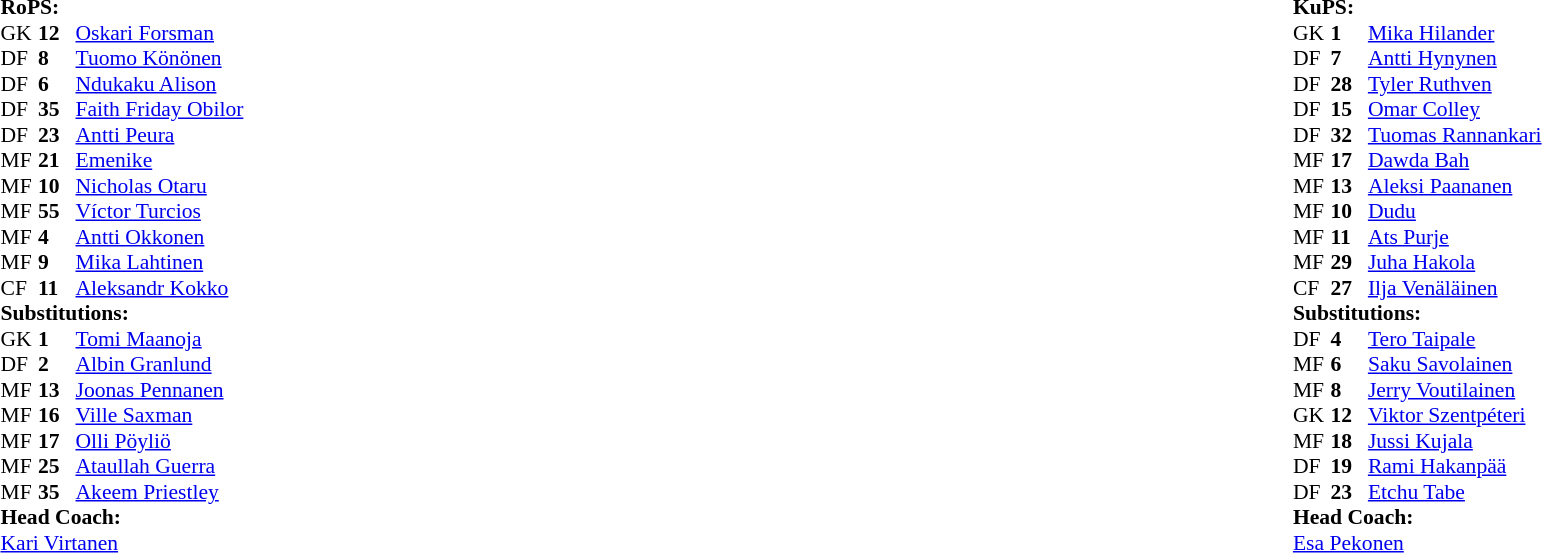<table width=100%>
<tr>
<td valign=top width=50%><br><table style=font-size:90% cellspacing=0 cellpadding=0>
<tr>
<td colspan="4"><strong>RoPS:</strong></td>
</tr>
<tr>
<th width=25></th>
<th width=25></th>
</tr>
<tr>
<td>GK</td>
<td><strong>12</strong></td>
<td> <a href='#'>Oskari Forsman</a></td>
</tr>
<tr>
<td>DF</td>
<td><strong>8</strong></td>
<td> <a href='#'>Tuomo Könönen</a></td>
</tr>
<tr>
<td>DF</td>
<td><strong>6</strong></td>
<td> <a href='#'>Ndukaku Alison</a></td>
</tr>
<tr>
<td>DF</td>
<td><strong>35</strong></td>
<td> <a href='#'>Faith Friday Obilor</a></td>
</tr>
<tr>
<td>DF</td>
<td><strong>23</strong></td>
<td> <a href='#'>Antti Peura</a></td>
<td></td>
<td></td>
</tr>
<tr>
<td>MF</td>
<td><strong>21</strong></td>
<td> <a href='#'>Emenike</a></td>
</tr>
<tr>
<td>MF</td>
<td><strong>10</strong></td>
<td> <a href='#'>Nicholas Otaru</a></td>
</tr>
<tr>
<td>MF</td>
<td><strong>55</strong></td>
<td> <a href='#'>Víctor Turcios</a></td>
<td></td>
<td></td>
</tr>
<tr>
<td>MF</td>
<td><strong>4</strong></td>
<td> <a href='#'>Antti Okkonen</a></td>
</tr>
<tr>
<td>MF</td>
<td><strong>9</strong></td>
<td> <a href='#'>Mika Lahtinen</a></td>
</tr>
<tr>
<td>CF</td>
<td><strong>11</strong></td>
<td> <a href='#'>Aleksandr Kokko</a></td>
<td></td>
<td></td>
</tr>
<tr>
<td colspan=3><strong>Substitutions:</strong></td>
</tr>
<tr>
<td>GK</td>
<td><strong>1</strong></td>
<td> <a href='#'>Tomi Maanoja</a></td>
</tr>
<tr>
<td>DF</td>
<td><strong>2</strong></td>
<td> <a href='#'>Albin Granlund</a></td>
<td></td>
<td></td>
</tr>
<tr>
<td>MF</td>
<td><strong>13</strong></td>
<td> <a href='#'>Joonas Pennanen</a></td>
</tr>
<tr>
<td>MF</td>
<td><strong>16</strong></td>
<td> <a href='#'>Ville Saxman</a></td>
</tr>
<tr>
<td>MF</td>
<td><strong>17</strong></td>
<td> <a href='#'>Olli Pöyliö</a></td>
</tr>
<tr>
<td>MF</td>
<td><strong>25</strong></td>
<td> <a href='#'>Ataullah Guerra</a></td>
<td></td>
<td></td>
</tr>
<tr>
<td>MF</td>
<td><strong>35</strong></td>
<td> <a href='#'>Akeem Priestley</a></td>
<td></td>
<td></td>
</tr>
<tr>
<td colspan=3><strong>Head Coach:</strong></td>
</tr>
<tr>
<td colspan=4> <a href='#'>Kari Virtanen</a></td>
</tr>
</table>
</td>
<td valign="top" width="50%"><br><table style="font-size: 90%" cellspacing="0" cellpadding="0" align=center>
<tr>
<td colspan="4"><strong>KuPS:</strong></td>
</tr>
<tr>
<th width=25></th>
<th width=25></th>
</tr>
<tr>
<td>GK</td>
<td><strong>1</strong></td>
<td> <a href='#'>Mika Hilander</a></td>
</tr>
<tr>
<td>DF</td>
<td><strong>7</strong></td>
<td> <a href='#'>Antti Hynynen</a></td>
</tr>
<tr>
<td>DF</td>
<td><strong>28</strong></td>
<td> <a href='#'>Tyler Ruthven</a></td>
</tr>
<tr>
<td>DF</td>
<td><strong>15</strong></td>
<td> <a href='#'>Omar Colley</a></td>
</tr>
<tr>
<td>DF</td>
<td><strong>32</strong></td>
<td> <a href='#'>Tuomas Rannankari</a></td>
<td></td>
</tr>
<tr>
<td>MF</td>
<td><strong>17</strong></td>
<td> <a href='#'>Dawda Bah</a></td>
<td></td>
<td></td>
</tr>
<tr>
<td>MF</td>
<td><strong>13</strong></td>
<td> <a href='#'>Aleksi Paananen</a></td>
</tr>
<tr>
<td>MF</td>
<td><strong>10</strong></td>
<td> <a href='#'>Dudu</a></td>
<td></td>
</tr>
<tr>
<td>MF</td>
<td><strong>11</strong></td>
<td> <a href='#'>Ats Purje</a></td>
<td></td>
<td></td>
</tr>
<tr>
<td>MF</td>
<td><strong>29</strong></td>
<td> <a href='#'>Juha Hakola</a></td>
</tr>
<tr>
<td>CF</td>
<td><strong>27</strong></td>
<td> <a href='#'>Ilja Venäläinen</a></td>
</tr>
<tr>
<td colspan=3><strong>Substitutions:</strong></td>
</tr>
<tr>
<td>DF</td>
<td><strong>4</strong></td>
<td> <a href='#'>Tero Taipale</a></td>
</tr>
<tr>
<td>MF</td>
<td><strong>6</strong></td>
<td> <a href='#'>Saku Savolainen</a></td>
<td></td>
<td></td>
</tr>
<tr>
<td>MF</td>
<td><strong>8</strong></td>
<td> <a href='#'>Jerry Voutilainen</a></td>
<td></td>
<td></td>
</tr>
<tr>
<td>GK</td>
<td><strong>12</strong></td>
<td> <a href='#'>Viktor Szentpéteri</a></td>
</tr>
<tr>
<td>MF</td>
<td><strong>18</strong></td>
<td> <a href='#'>Jussi Kujala</a></td>
</tr>
<tr>
<td>DF</td>
<td><strong>19</strong></td>
<td> <a href='#'>Rami Hakanpää</a></td>
</tr>
<tr>
<td>DF</td>
<td><strong>23</strong></td>
<td> <a href='#'>Etchu Tabe</a></td>
</tr>
<tr>
<td colspan=3><strong>Head Coach:</strong></td>
</tr>
<tr>
<td colspan=4> <a href='#'>Esa Pekonen</a></td>
</tr>
</table>
</td>
</tr>
</table>
